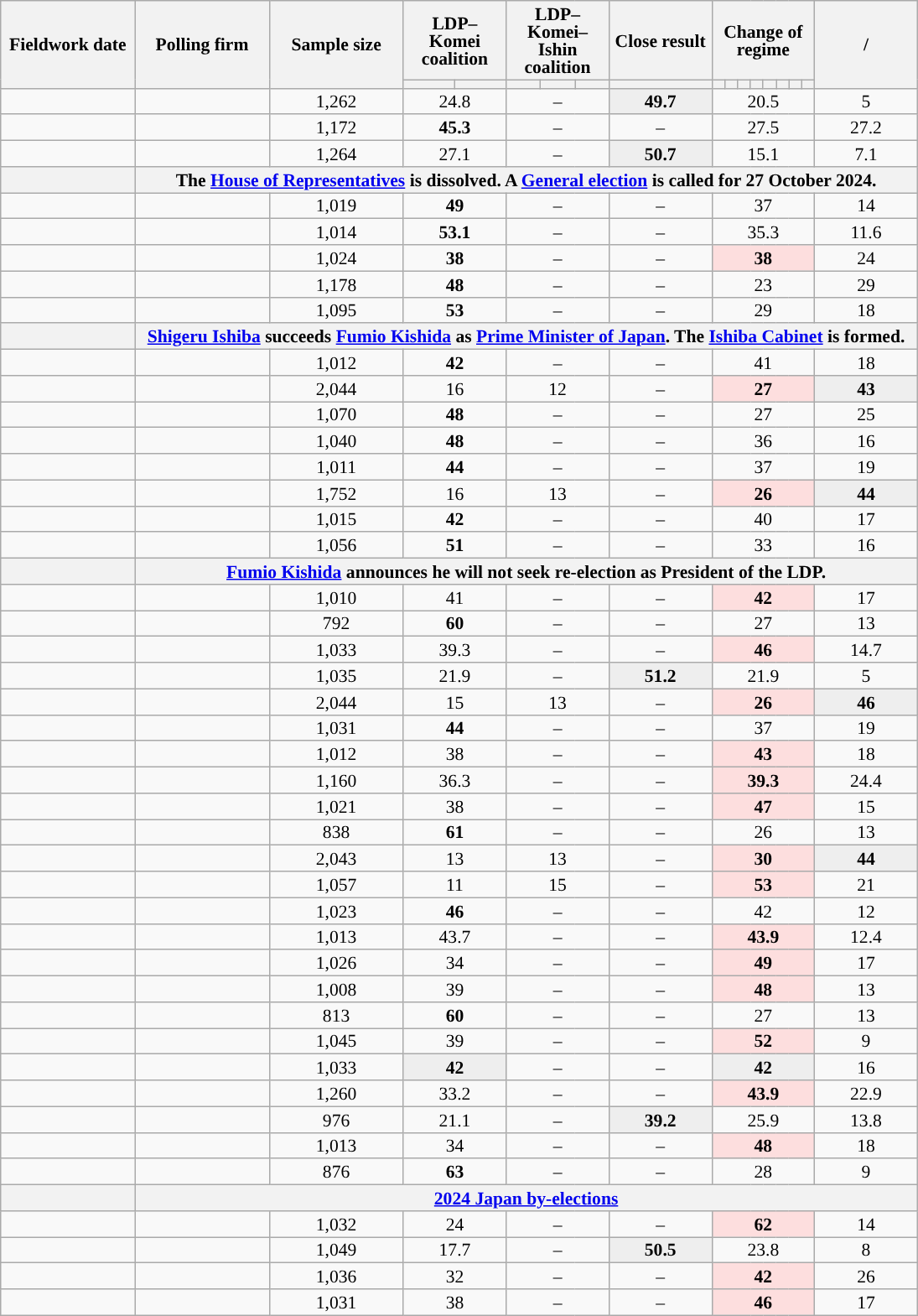<table class="wikitable mw-datatable" style="text-align:center;font-size:90%;line-height:14px;">
<tr style="height:38px;">
<th rowspan=2 class="unsortable" width="100px">Fieldwork date</th>
<th rowspan=2 class="unsortable" width="100px">Polling firm</th>
<th rowspan=2 class="unsortable" width="100px">Sample size</th>
<th colspan=2 class="unsortable" width="75px">LDP–Komei coalition</th>
<th colspan=3 class="unsortable" width="75px">LDP–Komei–Ishin coalition</th>
<th class="unsortable" width=75px>Close result</th>
<th colspan="8" class="unsortable" width="75px">Change of regime</th>
<th rowspan=2 class="unsortable" width=75px>/<br></th>
</tr>
<tr>
<th data-sort-type="number" style="background:"></th>
<th data-sort-type="number" style="background:"></th>
<th data-sort-type="number" style="background:"></th>
<th data-sort-type="number" style="background:"></th>
<th data-sort-type="number" style="background:"></th>
<th data-sort-type="number" style="background:"></th>
<th data-sort-type="number" style="background:"></th>
<th data-sort-type="number" style="background:"></th>
<th data-sort-type="number" style="background:"></th>
<th data-sort-type="number" style="background:"></th>
<th data-sort-type="number" style="background:"></th>
<th data-sort-type="number" style="background:"></th>
<th data-sort-type="number" style="background:"></th>
<th data-sort-type="number" style="background:"></th>
</tr>
<tr>
<td></td>
<td></td>
<td>1,262</td>
<td colspan="2">24.8</td>
<td colspan="3">–</td>
<td style="background:#EEEEEE;"><strong>49.7</strong></td>
<td colspan="8">20.5</td>
<td>5</td>
</tr>
<tr>
<td></td>
<td></td>
<td>1,172</td>
<td colspan="2" ><strong>45.3</strong></td>
<td colspan="3">–</td>
<td>–</td>
<td colspan="8">27.5</td>
<td>27.2</td>
</tr>
<tr>
<td></td>
<td></td>
<td>1,264</td>
<td colspan="2">27.1</td>
<td colspan="3">–</td>
<td style="background:#EEEEEE;"><strong>50.7</strong></td>
<td colspan="8">15.1</td>
<td>7.1</td>
</tr>
<tr>
<th></th>
<th colspan="17">The <a href='#'>House of Representatives</a> is dissolved. A <a href='#'>General election</a> is called for 27 October 2024.</th>
</tr>
<tr>
<td></td>
<td></td>
<td>1,019</td>
<td colspan="2" ><strong>49</strong></td>
<td colspan="3">–</td>
<td>–</td>
<td colspan="8">37</td>
<td>14</td>
</tr>
<tr>
<td></td>
<td></td>
<td>1,014</td>
<td colspan="2" ><strong>53.1</strong></td>
<td colspan="3">–</td>
<td>–</td>
<td colspan="8">35.3</td>
<td>11.6</td>
</tr>
<tr>
<td></td>
<td></td>
<td>1,024</td>
<td colspan="2" ><strong>38</strong></td>
<td colspan="3">–</td>
<td>–</td>
<td colspan="8" style="background:#FDDEDE"><strong>38</strong></td>
<td>24</td>
</tr>
<tr>
<td></td>
<td></td>
<td>1,178</td>
<td colspan="2" ><strong>48</strong></td>
<td colspan="3">–</td>
<td>–</td>
<td colspan="8">23</td>
<td>29</td>
</tr>
<tr>
<td></td>
<td></td>
<td>1,095</td>
<td colspan="2" ><strong>53</strong></td>
<td colspan="3">–</td>
<td>–</td>
<td colspan="8">29</td>
<td>18</td>
</tr>
<tr>
<th></th>
<th colspan="17"><a href='#'>Shigeru Ishiba</a> succeeds <a href='#'>Fumio Kishida</a> as <a href='#'>Prime Minister of Japan</a>. The <a href='#'>Ishiba Cabinet</a> is formed.</th>
</tr>
<tr>
<td></td>
<td></td>
<td>1,012</td>
<td colspan="2" ><strong>42</strong></td>
<td colspan="3">–</td>
<td>–</td>
<td colspan="8">41</td>
<td>18</td>
</tr>
<tr>
<td></td>
<td></td>
<td>2,044</td>
<td colspan="2">16</td>
<td colspan="3">12</td>
<td>–</td>
<td colspan="8" style="background:#FDDEDE"><strong>27</strong></td>
<td style="background:#EEEEEE;"><strong>43</strong></td>
</tr>
<tr>
<td></td>
<td></td>
<td>1,070</td>
<td colspan="2" ><strong>48</strong></td>
<td colspan="3">–</td>
<td>–</td>
<td colspan="8">27</td>
<td>25</td>
</tr>
<tr>
<td></td>
<td></td>
<td>1,040</td>
<td colspan="2" ><strong>48</strong></td>
<td colspan="3">–</td>
<td>–</td>
<td colspan="8">36</td>
<td>16</td>
</tr>
<tr>
<td></td>
<td></td>
<td>1,011</td>
<td colspan="2" ><strong>44</strong></td>
<td colspan="3">–</td>
<td>–</td>
<td colspan="8">37</td>
<td>19</td>
</tr>
<tr>
<td></td>
<td></td>
<td>1,752</td>
<td colspan="2">16</td>
<td colspan="3">13</td>
<td>–</td>
<td colspan="8" style="background:#FDDEDE"><strong>26</strong></td>
<td style="background:#EEEEEE;"><strong>44</strong></td>
</tr>
<tr>
<td></td>
<td></td>
<td>1,015</td>
<td colspan="2" ><strong>42</strong></td>
<td colspan="3">–</td>
<td>–</td>
<td colspan="8">40</td>
<td>17</td>
</tr>
<tr>
<td></td>
<td></td>
<td>1,056</td>
<td colspan="2" ><strong>51</strong></td>
<td colspan="3">–</td>
<td>–</td>
<td colspan="8">33</td>
<td>16</td>
</tr>
<tr>
<th></th>
<th colspan="17"><a href='#'>Fumio Kishida</a> announces he will not seek re-election as President of the LDP.</th>
</tr>
<tr>
<td></td>
<td></td>
<td>1,010</td>
<td colspan="2">41</td>
<td colspan="3">–</td>
<td>–</td>
<td colspan="8" style="background:#FDDEDE"><strong>42</strong></td>
<td>17</td>
</tr>
<tr>
<td></td>
<td></td>
<td>792</td>
<td colspan="2" ><strong>60</strong></td>
<td colspan="3">–</td>
<td>–</td>
<td colspan="8">27</td>
<td>13</td>
</tr>
<tr>
<td></td>
<td></td>
<td>1,033</td>
<td colspan="2">39.3</td>
<td colspan="3">–</td>
<td>–</td>
<td colspan="8" style="background:#FDDEDE"><strong>46</strong></td>
<td>14.7</td>
</tr>
<tr>
<td></td>
<td></td>
<td>1,035</td>
<td colspan="2">21.9</td>
<td colspan="3">–</td>
<td style="background:#EEEEEE;"><strong>51.2</strong></td>
<td colspan="8">21.9</td>
<td>5</td>
</tr>
<tr>
<td></td>
<td></td>
<td>2,044</td>
<td colspan="2">15</td>
<td colspan="3">13</td>
<td>–</td>
<td colspan="8" style="background:#FDDEDE"><strong>26</strong></td>
<td style="background:#EEEEEE;"><strong>46</strong></td>
</tr>
<tr>
<td></td>
<td></td>
<td>1,031</td>
<td colspan="2" ><strong>44</strong></td>
<td colspan="3">–</td>
<td>–</td>
<td colspan="8">37</td>
<td>19</td>
</tr>
<tr>
<td></td>
<td></td>
<td>1,012</td>
<td colspan="2">38</td>
<td colspan="3">–</td>
<td>–</td>
<td colspan="8" style="background:#FDDEDE"><strong>43</strong></td>
<td>18</td>
</tr>
<tr>
<td></td>
<td></td>
<td>1,160</td>
<td colspan="2">36.3</td>
<td colspan="3">–</td>
<td>–</td>
<td colspan="8" style="background:#FDDEDE"><strong>39.3</strong></td>
<td>24.4</td>
</tr>
<tr>
<td></td>
<td></td>
<td>1,021</td>
<td colspan="2">38</td>
<td colspan="3">–</td>
<td>–</td>
<td colspan="8" style="background:#FDDEDE"><strong>47</strong></td>
<td>15</td>
</tr>
<tr>
<td></td>
<td></td>
<td>838</td>
<td colspan="2" ><strong>61</strong></td>
<td colspan="3">–</td>
<td>–</td>
<td colspan="8">26</td>
<td>13</td>
</tr>
<tr>
<td></td>
<td></td>
<td>2,043</td>
<td colspan="2">13</td>
<td colspan="3">13</td>
<td>–</td>
<td colspan="8" style="background:#FDDEDE"><strong>30</strong></td>
<td style="background:#EEEEEE;"><strong>44</strong></td>
</tr>
<tr>
<td></td>
<td></td>
<td>1,057</td>
<td colspan="2">11</td>
<td colspan="3">15</td>
<td>–</td>
<td colspan="8" style="background:#FDDEDE"><strong>53</strong></td>
<td>21</td>
</tr>
<tr>
<td></td>
<td></td>
<td>1,023</td>
<td colspan="2" ><strong>46</strong></td>
<td colspan="3">–</td>
<td>–</td>
<td colspan="8">42</td>
<td>12</td>
</tr>
<tr>
<td></td>
<td></td>
<td>1,013</td>
<td colspan="2">43.7</td>
<td colspan="3">–</td>
<td>–</td>
<td colspan="8" style="background:#FDDEDE"><strong>43.9</strong></td>
<td>12.4</td>
</tr>
<tr>
<td></td>
<td></td>
<td>1,026</td>
<td colspan="2">34</td>
<td colspan="3">–</td>
<td>–</td>
<td colspan="8" style="background:#FDDEDE"><strong>49</strong></td>
<td>17</td>
</tr>
<tr>
<td></td>
<td></td>
<td>1,008</td>
<td colspan="2">39</td>
<td colspan="3">–</td>
<td>–</td>
<td colspan="8" style="background:#FDDEDE"><strong>48</strong></td>
<td>13</td>
</tr>
<tr>
<td></td>
<td></td>
<td>813</td>
<td colspan="2" ><strong>60</strong></td>
<td colspan="3">–</td>
<td>–</td>
<td colspan="8">27</td>
<td>13</td>
</tr>
<tr>
<td></td>
<td></td>
<td>1,045</td>
<td colspan="2">39</td>
<td colspan="3">–</td>
<td>–</td>
<td colspan="8" style="background:#FDDEDE"><strong>52</strong></td>
<td>9</td>
</tr>
<tr>
<td></td>
<td></td>
<td>1,033</td>
<td colspan="2" style="background:#EEEEEE;"><strong>42</strong></td>
<td colspan="3">–</td>
<td>–</td>
<td colspan="8" style="background:#EEEEEE;"><strong>42</strong></td>
<td>16</td>
</tr>
<tr>
<td></td>
<td></td>
<td>1,260</td>
<td colspan="2">33.2</td>
<td colspan="3">–</td>
<td>–</td>
<td colspan="8" style="background:#FDDEDE"><strong>43.9</strong></td>
<td>22.9</td>
</tr>
<tr>
<td></td>
<td></td>
<td>976</td>
<td colspan="2">21.1</td>
<td colspan="3">–</td>
<td style="background:#EEEEEE;"><strong>39.2</strong></td>
<td colspan="8">25.9</td>
<td>13.8</td>
</tr>
<tr>
<td></td>
<td></td>
<td>1,013</td>
<td colspan="2">34</td>
<td colspan="3">–</td>
<td>–</td>
<td colspan="8" style="background:#FDDEDE"><strong>48</strong></td>
<td>18</td>
</tr>
<tr>
<td></td>
<td></td>
<td>876</td>
<td colspan="2" ><strong>63</strong></td>
<td colspan="3">–</td>
<td>–</td>
<td colspan="8">28</td>
<td>9</td>
</tr>
<tr>
<th></th>
<th colspan="17"><a href='#'>2024 Japan by-elections</a></th>
</tr>
<tr>
<td></td>
<td></td>
<td>1,032</td>
<td colspan="2">24</td>
<td colspan="3">–</td>
<td>–</td>
<td colspan="8" style="background:#FDDEDE"><strong>62</strong></td>
<td>14</td>
</tr>
<tr>
<td></td>
<td></td>
<td>1,049</td>
<td colspan="2">17.7</td>
<td colspan="3">–</td>
<td style="background:#EEEEEE;"><strong>50.5</strong></td>
<td colspan="8">23.8</td>
<td>8</td>
</tr>
<tr>
<td></td>
<td></td>
<td>1,036</td>
<td colspan="2">32</td>
<td colspan="3">–</td>
<td>–</td>
<td colspan="8" style="background:#FDDEDE"><strong>42</strong></td>
<td>26</td>
</tr>
<tr>
<td></td>
<td></td>
<td>1,031</td>
<td colspan="2">38</td>
<td colspan="3">–</td>
<td>–</td>
<td colspan="8" style="background:#FDDEDE"><strong>46</strong></td>
<td>17</td>
</tr>
</table>
